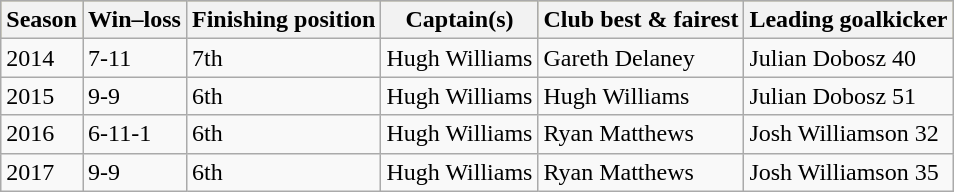<table class="wikitable">
<tr style="background:#bdb76b;">
<th>Season</th>
<th>Win–loss</th>
<th>Finishing position</th>
<th>Captain(s)</th>
<th>Club best & fairest</th>
<th>Leading goalkicker</th>
</tr>
<tr>
<td>2014</td>
<td>7-11</td>
<td>7th</td>
<td>Hugh Williams</td>
<td>Gareth Delaney</td>
<td>Julian Dobosz 40</td>
</tr>
<tr>
<td>2015</td>
<td>9-9</td>
<td>6th</td>
<td>Hugh Williams</td>
<td>Hugh Williams</td>
<td>Julian Dobosz 51</td>
</tr>
<tr>
<td>2016</td>
<td>6-11-1</td>
<td>6th</td>
<td>Hugh Williams</td>
<td>Ryan Matthews</td>
<td>Josh Williamson 32</td>
</tr>
<tr>
<td>2017</td>
<td>9-9</td>
<td>6th</td>
<td>Hugh Williams</td>
<td>Ryan Matthews</td>
<td>Josh Williamson 35</td>
</tr>
</table>
